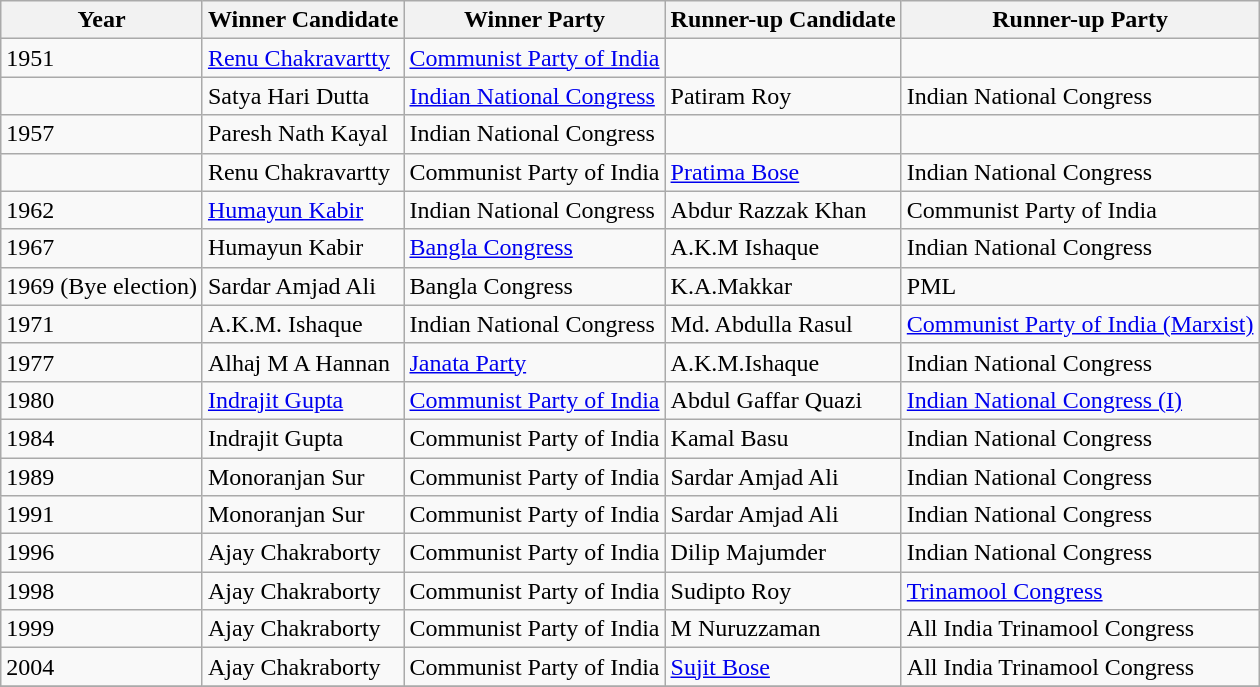<table class="wikitable">
<tr>
<th>Year</th>
<th>Winner Candidate</th>
<th>Winner Party</th>
<th>Runner-up Candidate</th>
<th>Runner-up Party</th>
</tr>
<tr>
<td>1951</td>
<td><a href='#'>Renu Chakravartty</a></td>
<td><a href='#'>Communist Party of India</a></td>
<td></td>
<td></td>
</tr>
<tr>
<td></td>
<td>Satya Hari Dutta</td>
<td><a href='#'>Indian National Congress</a></td>
<td>Patiram Roy</td>
<td>Indian National Congress</td>
</tr>
<tr>
<td>1957</td>
<td>Paresh Nath Kayal</td>
<td>Indian National Congress</td>
<td></td>
<td></td>
</tr>
<tr>
<td></td>
<td>Renu Chakravartty</td>
<td>Communist Party of India</td>
<td><a href='#'>Pratima Bose</a></td>
<td>Indian National Congress</td>
</tr>
<tr>
<td>1962</td>
<td><a href='#'>Humayun Kabir</a></td>
<td>Indian National Congress</td>
<td>Abdur Razzak Khan</td>
<td>Communist Party of India</td>
</tr>
<tr>
<td>1967</td>
<td>Humayun Kabir</td>
<td><a href='#'>Bangla Congress</a></td>
<td>A.K.M Ishaque</td>
<td>Indian National Congress</td>
</tr>
<tr>
<td>1969 (Bye election)</td>
<td>Sardar Amjad Ali</td>
<td>Bangla Congress</td>
<td>K.A.Makkar</td>
<td>PML</td>
</tr>
<tr>
<td>1971</td>
<td>A.K.M. Ishaque</td>
<td>Indian National Congress</td>
<td>Md. Abdulla Rasul</td>
<td><a href='#'>Communist Party of India (Marxist)</a></td>
</tr>
<tr>
<td>1977</td>
<td>Alhaj M A Hannan</td>
<td><a href='#'>Janata Party </a></td>
<td>A.K.M.Ishaque</td>
<td>Indian National Congress</td>
</tr>
<tr>
<td>1980</td>
<td><a href='#'>Indrajit Gupta</a></td>
<td><a href='#'>Communist Party of India</a></td>
<td>Abdul Gaffar Quazi</td>
<td><a href='#'>Indian National Congress (I)</a></td>
</tr>
<tr>
<td>1984</td>
<td>Indrajit Gupta</td>
<td>Communist Party of India</td>
<td>Kamal Basu</td>
<td>Indian National Congress</td>
</tr>
<tr>
<td>1989</td>
<td>Monoranjan Sur</td>
<td>Communist Party of India</td>
<td>Sardar Amjad Ali</td>
<td>Indian National Congress</td>
</tr>
<tr>
<td>1991</td>
<td>Monoranjan Sur</td>
<td>Communist Party of India</td>
<td>Sardar Amjad Ali</td>
<td>Indian National Congress</td>
</tr>
<tr>
<td>1996</td>
<td>Ajay Chakraborty</td>
<td>Communist Party of India</td>
<td>Dilip Majumder</td>
<td>Indian National Congress</td>
</tr>
<tr>
<td>1998</td>
<td>Ajay Chakraborty</td>
<td>Communist Party of India</td>
<td>Sudipto Roy</td>
<td><a href='#'>Trinamool Congress</a></td>
</tr>
<tr>
<td>1999</td>
<td>Ajay Chakraborty</td>
<td>Communist Party of India</td>
<td>M Nuruzzaman</td>
<td>All India Trinamool Congress</td>
</tr>
<tr>
<td>2004</td>
<td>Ajay Chakraborty</td>
<td>Communist Party of India</td>
<td><a href='#'>Sujit Bose</a></td>
<td>All India Trinamool Congress</td>
</tr>
<tr>
</tr>
</table>
